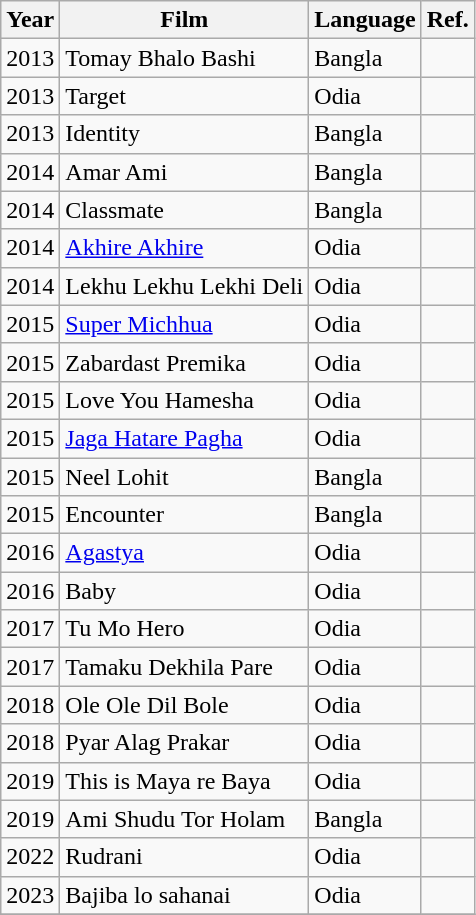<table class="wikitable plainrowheaders sortable">
<tr>
<th scope="col">Year</th>
<th scope="col">Film</th>
<th scope="col">Language</th>
<th scope="col">Ref.</th>
</tr>
<tr>
<td>2013</td>
<td>Tomay Bhalo Bashi</td>
<td>Bangla</td>
<td></td>
</tr>
<tr>
<td>2013</td>
<td>Target</td>
<td>Odia</td>
<td></td>
</tr>
<tr>
<td>2013</td>
<td>Identity</td>
<td>Bangla</td>
<td></td>
</tr>
<tr>
<td>2014</td>
<td>Amar Ami</td>
<td>Bangla</td>
<td></td>
</tr>
<tr>
<td>2014</td>
<td>Classmate</td>
<td>Bangla</td>
<td></td>
</tr>
<tr>
<td>2014</td>
<td><a href='#'>Akhire Akhire</a></td>
<td>Odia</td>
<td></td>
</tr>
<tr>
<td>2014</td>
<td>Lekhu Lekhu Lekhi Deli</td>
<td>Odia</td>
<td></td>
</tr>
<tr>
<td>2015</td>
<td><a href='#'>Super Michhua</a></td>
<td>Odia</td>
<td></td>
</tr>
<tr>
<td>2015</td>
<td>Zabardast Premika</td>
<td>Odia</td>
<td></td>
</tr>
<tr>
<td>2015</td>
<td>Love You Hamesha</td>
<td>Odia</td>
<td></td>
</tr>
<tr>
<td>2015</td>
<td><a href='#'>Jaga Hatare Pagha</a></td>
<td>Odia</td>
<td></td>
</tr>
<tr>
<td>2015</td>
<td>Neel Lohit</td>
<td>Bangla</td>
<td></td>
</tr>
<tr>
<td>2015</td>
<td>Encounter</td>
<td>Bangla</td>
<td></td>
</tr>
<tr>
<td>2016</td>
<td><a href='#'>Agastya</a></td>
<td>Odia</td>
<td></td>
</tr>
<tr>
<td>2016</td>
<td>Baby</td>
<td>Odia</td>
<td></td>
</tr>
<tr>
<td>2017</td>
<td>Tu Mo Hero</td>
<td>Odia</td>
<td></td>
</tr>
<tr>
<td>2017</td>
<td>Tamaku Dekhila Pare</td>
<td>Odia</td>
<td></td>
</tr>
<tr>
<td>2018</td>
<td>Ole Ole Dil Bole</td>
<td>Odia</td>
<td></td>
</tr>
<tr>
<td>2018</td>
<td>Pyar Alag Prakar</td>
<td>Odia</td>
<td></td>
</tr>
<tr>
<td>2019</td>
<td>This is Maya re Baya</td>
<td>Odia</td>
<td></td>
</tr>
<tr>
<td>2019</td>
<td>Ami Shudu Tor Holam</td>
<td>Bangla</td>
<td></td>
</tr>
<tr>
<td>2022</td>
<td>Rudrani</td>
<td>Odia</td>
<td></td>
</tr>
<tr>
<td>2023</td>
<td>Bajiba lo sahanai</td>
<td>Odia</td>
<td></td>
</tr>
<tr>
</tr>
</table>
